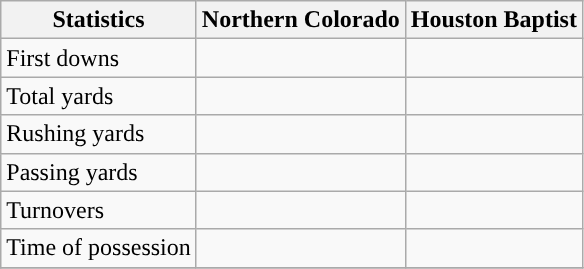<table class="wikitable">
<tr>
<th>Statistics</th>
<th>Northern Colorado</th>
<th>Houston Baptist</th>
</tr>
<tr>
<td>First downs</td>
<td> </td>
<td> </td>
</tr>
<tr>
<td>Total yards</td>
<td> </td>
<td> </td>
</tr>
<tr>
<td>Rushing yards</td>
<td> </td>
<td> </td>
</tr>
<tr>
<td>Passing yards</td>
<td> </td>
<td> </td>
</tr>
<tr>
<td>Turnovers</td>
<td> </td>
<td> </td>
</tr>
<tr>
<td>Time of possession</td>
<td> </td>
<td> </td>
</tr>
<tr>
</tr>
</table>
